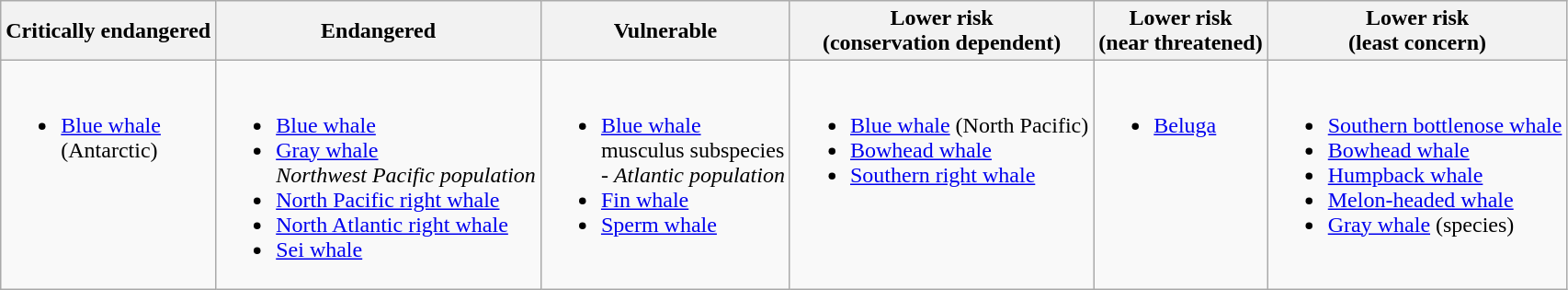<table class="wikitable">
<tr>
<th>Critically endangered</th>
<th>Endangered</th>
<th>Vulnerable</th>
<th>Lower risk<br>(conservation dependent)</th>
<th>Lower risk<br>(near threatened)</th>
<th>Lower risk<br>(least concern)</th>
</tr>
<tr style="vertical-align:top">
<td><br><ul><li><a href='#'>Blue whale</a> <br>(Antarctic)</li></ul></td>
<td><br><ul><li><a href='#'>Blue whale</a></li><li><a href='#'>Gray whale</a> <br><em>Northwest Pacific population</em></li><li><a href='#'>North Pacific right whale</a></li><li><a href='#'>North Atlantic right whale</a></li><li><a href='#'>Sei whale</a></li></ul></td>
<td><br><ul><li><a href='#'>Blue whale</a> <br>musculus subspecies <br>- <em>Atlantic population</em></li><li><a href='#'>Fin whale</a></li><li><a href='#'>Sperm whale</a></li></ul></td>
<td><br><ul><li><a href='#'>Blue whale</a> (North Pacific)</li><li><a href='#'>Bowhead whale</a></li><li><a href='#'>Southern right whale</a></li></ul></td>
<td><br><ul><li><a href='#'>Beluga</a></li></ul></td>
<td><br><ul><li><a href='#'>Southern bottlenose whale</a></li><li><a href='#'>Bowhead whale</a></li><li><a href='#'>Humpback whale</a></li><li><a href='#'>Melon-headed whale</a></li><li><a href='#'>Gray whale</a> (species)</li></ul></td>
</tr>
</table>
